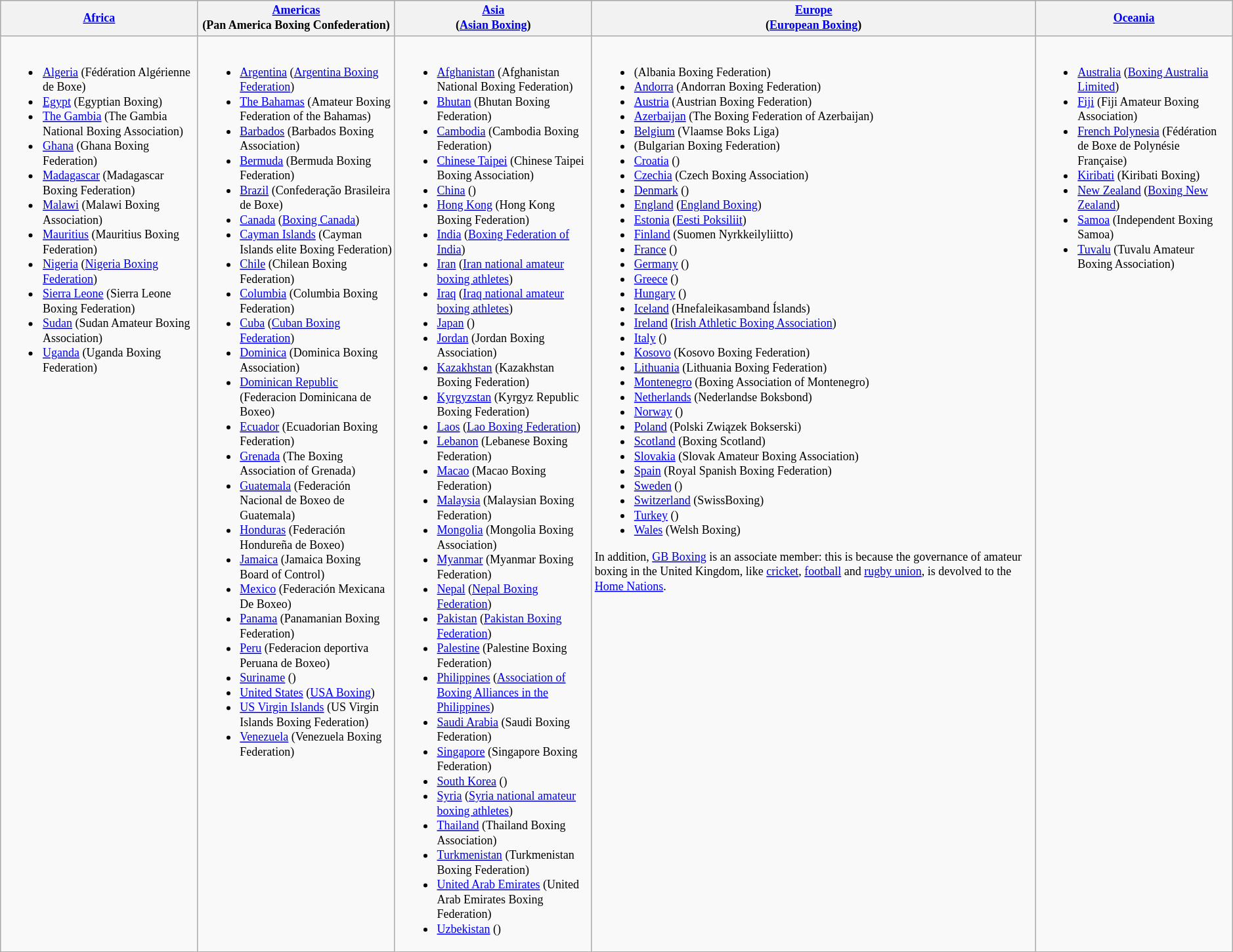<table class="wikitable" style="text-align: left; font-size: 75%; border: gray solid 1px; border-collapse: collapse;">
<tr style="background:#cdc9c9;">
<th style="width:16%;"><a href='#'>Africa</a><br><th>  <a href='#'>Americas</a><br>(Pan America Boxing Confederation)</th>
<th style="width:16%;"><a href='#'>Asia</a><br>(<a href='#'>Asian Boxing</a>)<br><th> <a href='#'>Europe</a><br>(<a href='#'>European Boxing</a>)</th>
<th style="width:16%;"><a href='#'>Oceania</a></th>
</tr>
<tr>
<td style="text-align:left; vertical-align:top;"><br><ul><li> <a href='#'>Algeria</a> (Fédération Algérienne de Boxe)</li><li> <a href='#'>Egypt</a> (Egyptian Boxing)</li><li> <a href='#'>The Gambia</a> (The Gambia National Boxing Association)</li><li> <a href='#'>Ghana</a> (Ghana Boxing Federation)</li><li> <a href='#'>Madagascar</a> (Madagascar Boxing Federation)</li><li> <a href='#'>Malawi</a> (Malawi Boxing Association)</li><li> <a href='#'>Mauritius</a> (Mauritius Boxing Federation)</li><li> <a href='#'>Nigeria</a> (<a href='#'>Nigeria Boxing Federation</a>)</li><li> <a href='#'>Sierra Leone</a> (Sierra Leone Boxing Federation)</li><li> <a href='#'>Sudan</a> (Sudan Amateur Boxing Association)</li><li> <a href='#'>Uganda</a> (Uganda Boxing Federation)</li></ul></td>
<td style="text-align:left; vertical-align:top;"><br><ul><li> <a href='#'>Argentina</a> (<a href='#'>Argentina Boxing Federation</a>)</li><li> <a href='#'>The Bahamas</a> (Amateur Boxing Federation of the Bahamas)</li><li> <a href='#'>Barbados</a> (Barbados Boxing Association)</li><li> <a href='#'>Bermuda</a> (Bermuda Boxing Federation)</li><li> <a href='#'>Brazil</a> (Confederação Brasileira de Boxe)</li><li> <a href='#'>Canada</a> (<a href='#'>Boxing Canada</a>)</li><li> <a href='#'>Cayman Islands</a> (Cayman Islands elite Boxing Federation)</li><li> <a href='#'>Chile</a> (Chilean Boxing Federation)</li><li> <a href='#'>Columbia</a> (Columbia Boxing Federation)</li><li> <a href='#'>Cuba</a> (<a href='#'>Cuban Boxing Federation</a>)</li><li> <a href='#'>Dominica</a> (Dominica Boxing Association)</li><li> <a href='#'>Dominican Republic</a> (Federacion Dominicana de Boxeo)</li><li> <a href='#'>Ecuador</a> (Ecuadorian Boxing Federation)</li><li> <a href='#'>Grenada</a> (The Boxing Association of Grenada)</li><li> <a href='#'>Guatemala</a> (Federación Nacional de Boxeo de Guatemala)</li><li> <a href='#'>Honduras</a> (Federación Hondureña de Boxeo)</li><li> <a href='#'>Jamaica</a> (Jamaica Boxing Board of Control)</li><li> <a href='#'>Mexico</a> (Federación Mexicana De Boxeo)</li><li> <a href='#'>Panama</a> (Panamanian Boxing Federation)</li><li> <a href='#'>Peru</a> (Federacion deportiva Peruana de Boxeo)</li><li> <a href='#'>Suriname</a> ()</li><li> <a href='#'>United States</a> (<a href='#'>USA Boxing</a>)</li><li> <a href='#'>US Virgin Islands</a> (US Virgin Islands Boxing Federation)</li><li> <a href='#'>Venezuela</a> (Venezuela Boxing Federation)</li></ul></td>
<td style="text-align:left; vertical-align:top;"><br><ul><li> <a href='#'>Afghanistan</a> (Afghanistan National Boxing Federation)</li><li> <a href='#'>Bhutan</a> (Bhutan Boxing Federation)</li><li> <a href='#'>Cambodia</a> (Cambodia Boxing Federation)</li><li> <a href='#'>Chinese Taipei</a> (Chinese Taipei Boxing Association)</li><li> <a href='#'>China</a> ()</li><li> <a href='#'>Hong Kong</a> (Hong Kong Boxing Federation)</li><li> <a href='#'>India</a> (<a href='#'>Boxing Federation of India</a>)</li><li> <a href='#'>Iran</a> (<a href='#'>Iran national amateur boxing athletes</a>)</li><li> <a href='#'>Iraq</a> (<a href='#'>Iraq national amateur boxing athletes</a>)</li><li> <a href='#'>Japan</a> ()</li><li> <a href='#'>Jordan</a> (Jordan Boxing Association)</li><li> <a href='#'>Kazakhstan</a> (Kazakhstan Boxing Federation)</li><li> <a href='#'>Kyrgyzstan</a> (Kyrgyz Republic Boxing Federation)</li><li> <a href='#'>Laos</a> (<a href='#'>Lao Boxing Federation</a>)</li><li> <a href='#'>Lebanon</a> (Lebanese Boxing Federation)</li><li> <a href='#'>Macao</a> (Macao Boxing Federation)</li><li> <a href='#'>Malaysia</a> (Malaysian Boxing Federation)</li><li> <a href='#'>Mongolia</a> (Mongolia Boxing Association)</li><li> <a href='#'>Myanmar</a> (Myanmar Boxing Federation)</li><li> <a href='#'>Nepal</a> (<a href='#'>Nepal Boxing Federation</a>)</li><li> <a href='#'>Pakistan</a> (<a href='#'>Pakistan Boxing Federation</a>)</li><li> <a href='#'>Palestine</a> (Palestine Boxing Federation)</li><li> <a href='#'>Philippines</a> (<a href='#'>Association of Boxing Alliances in the Philippines</a>)</li><li> <a href='#'>Saudi Arabia</a> (Saudi Boxing Federation)</li><li> <a href='#'>Singapore</a> (Singapore Boxing Federation)</li><li> <a href='#'>South Korea</a> ()</li><li> <a href='#'>Syria</a> (<a href='#'>Syria national amateur boxing athletes</a>)</li><li> <a href='#'>Thailand</a> (Thailand Boxing Association)</li><li> <a href='#'>Turkmenistan</a> (Turkmenistan Boxing Federation)</li><li> <a href='#'>United Arab Emirates</a> (United Arab Emirates Boxing Federation)</li><li> <a href='#'>Uzbekistan</a> ()</li></ul></td>
<td style="text-align:left; vertical-align:top;"><br><ul><li> (Albania Boxing Federation)</li><li> <a href='#'>Andorra</a> (Andorran Boxing Federation)</li><li> <a href='#'>Austria</a> (Austrian Boxing Federation)</li><li> <a href='#'>Azerbaijan</a> (The Boxing Federation of Azerbaijan)</li><li> <a href='#'>Belgium</a> (Vlaamse Boks Liga)</li><li> (Bulgarian Boxing Federation)</li><li> <a href='#'>Croatia</a> ()</li><li> <a href='#'>Czechia</a> (Czech Boxing Association)</li><li> <a href='#'>Denmark</a> ()</li><li> <a href='#'>England</a> (<a href='#'>England Boxing</a>)</li><li> <a href='#'>Estonia</a> (<a href='#'>Eesti Poksiliit</a>)</li><li> <a href='#'>Finland</a> (Suomen Nyrkkeilyliitto)</li><li> <a href='#'>France</a> ()</li><li> <a href='#'>Germany</a> ()</li><li> <a href='#'>Greece</a> ()</li><li> <a href='#'>Hungary</a> ()</li><li> <a href='#'>Iceland</a> (Hnefaleikasamband Íslands)</li><li> <a href='#'>Ireland</a> (<a href='#'>Irish Athletic Boxing Association</a>)</li><li> <a href='#'>Italy</a> ()</li><li> <a href='#'>Kosovo</a> (Kosovo Boxing Federation)</li><li> <a href='#'>Lithuania</a> (Lithuania Boxing Federation)</li><li> <a href='#'>Montenegro</a> (Boxing Association of Montenegro)</li><li> <a href='#'>Netherlands</a> (Nederlandse Boksbond)</li><li> <a href='#'>Norway</a> ()</li><li> <a href='#'>Poland</a> (Polski Związek Bokserski)</li><li> <a href='#'>Scotland</a> (Boxing Scotland)</li><li> <a href='#'>Slovakia</a> (Slovak Amateur Boxing Association)</li><li> <a href='#'>Spain</a> (Royal Spanish Boxing Federation)</li><li> <a href='#'>Sweden</a> ()</li><li> <a href='#'>Switzerland</a> (SwissBoxing)</li><li> <a href='#'>Turkey</a> ()</li><li> <a href='#'>Wales</a> (Welsh Boxing)</li></ul>In addition,  <a href='#'>GB Boxing</a> is an associate member: this is because the governance of amateur boxing in the United Kingdom, like <a href='#'>cricket</a>, <a href='#'>football</a> and <a href='#'>rugby union</a>, is devolved to the <a href='#'>Home Nations</a>.</td>
<td style="text-align:left; vertical-align:top;"><br><ul><li> <a href='#'>Australia</a> (<a href='#'>Boxing Australia Limited</a>)</li><li> <a href='#'>Fiji</a> (Fiji Amateur Boxing Association)</li><li> <a href='#'>French Polynesia</a> (Fédération de Boxe de Polynésie Française)</li><li> <a href='#'>Kiribati</a> (Kiribati Boxing)</li><li> <a href='#'>New Zealand</a> (<a href='#'>Boxing New Zealand</a>)</li><li> <a href='#'>Samoa</a> (Independent Boxing Samoa)</li><li> <a href='#'>Tuvalu</a> (Tuvalu Amateur Boxing Association)</li></ul></td>
</tr>
</table>
